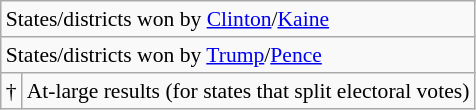<table class="wikitable" style="font-size:90%; line-height:1.2">
<tr>
<td colspan=2>States/districts won by <a href='#'>Clinton</a>/<a href='#'>Kaine</a></td>
</tr>
<tr>
<td colspan=2>States/districts won by <a href='#'>Trump</a>/<a href='#'>Pence</a></td>
</tr>
<tr>
<td>†</td>
<td>At-large results (for states that split electoral votes)</td>
</tr>
</table>
